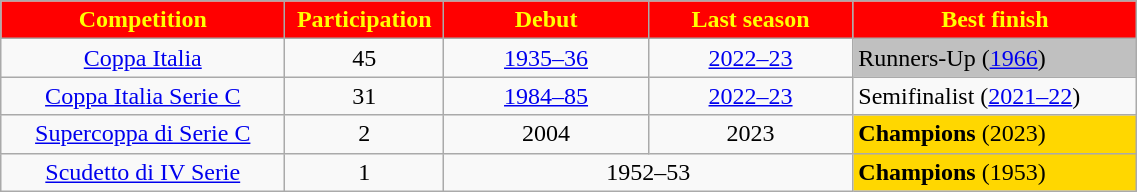<table class= "wikitable" style="width:60%; text-align:center;">
<tr style="background:red; color:yellow;">
<td style="width:25%; "><strong>Competition</strong></td>
<td style="width:14%; "><strong>Participation</strong></td>
<td style="width:18%; "><strong>Debut</strong></td>
<td style="width:18%; "><strong>Last season</strong></td>
<td style="width:25%; "><strong>Best finish</strong></td>
</tr>
<tr>
<td><a href='#'>Coppa Italia</a></td>
<td>45</td>
<td><a href='#'>1935–36</a></td>
<td><a href='#'>2022–23</a></td>
<td align=left bgcolor=silver>Runners-Up (<a href='#'>1966</a>)</td>
</tr>
<tr>
<td><a href='#'>Coppa Italia Serie C</a></td>
<td>31</td>
<td><a href='#'>1984–85</a></td>
<td><a href='#'>2022–23</a></td>
<td align=left>Semifinalist (<a href='#'>2021–22</a>)</td>
</tr>
<tr>
<td><a href='#'>Supercoppa di Serie C</a></td>
<td>2</td>
<td>2004</td>
<td>2023</td>
<td align=left bgcolor=gold><strong>Champions</strong> (2023)</td>
</tr>
<tr>
<td><a href='#'>Scudetto di IV Serie</a></td>
<td>1</td>
<td colspan=2>1952–53</td>
<td align=left bgcolor=gold><strong>Champions</strong> (1953)</td>
</tr>
</table>
